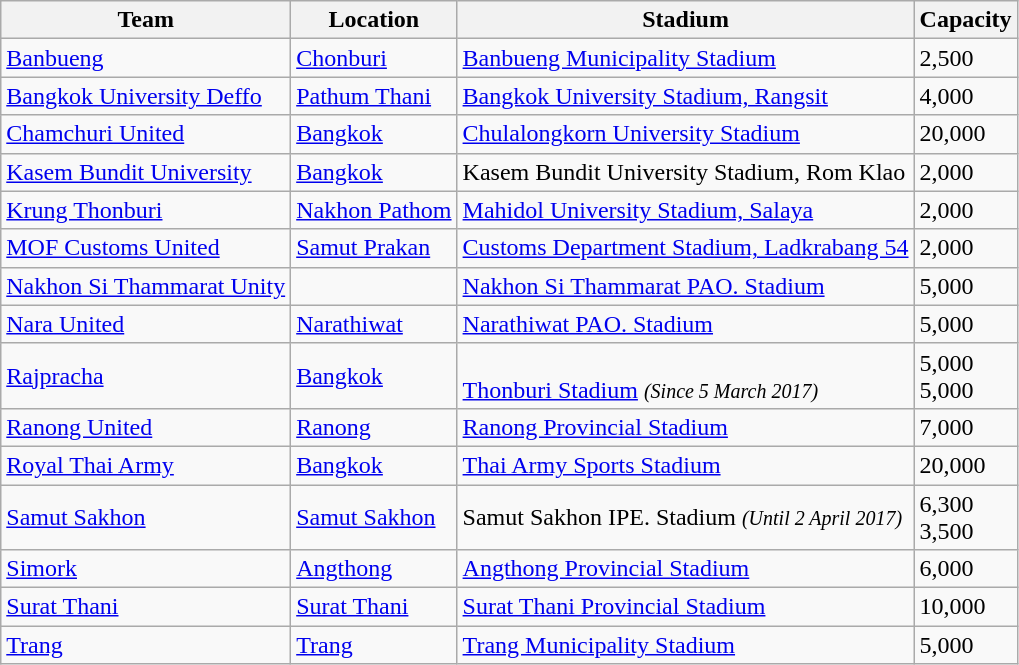<table class="wikitable sortable">
<tr>
<th>Team</th>
<th>Location</th>
<th>Stadium</th>
<th>Capacity</th>
</tr>
<tr>
<td><a href='#'>Banbueng</a></td>
<td><a href='#'>Chonburi</a></td>
<td><a href='#'>Banbueng Municipality Stadium</a></td>
<td>2,500</td>
</tr>
<tr>
<td><a href='#'>Bangkok University Deffo</a></td>
<td><a href='#'>Pathum Thani</a></td>
<td><a href='#'>Bangkok University Stadium, Rangsit</a></td>
<td>4,000</td>
</tr>
<tr>
<td><a href='#'>Chamchuri United</a></td>
<td><a href='#'>Bangkok</a></td>
<td><a href='#'>Chulalongkorn University Stadium</a></td>
<td>20,000</td>
</tr>
<tr>
<td><a href='#'>Kasem Bundit University</a></td>
<td><a href='#'>Bangkok</a></td>
<td>Kasem Bundit University Stadium, Rom Klao</td>
<td>2,000</td>
</tr>
<tr>
<td><a href='#'>Krung Thonburi</a></td>
<td><a href='#'>Nakhon Pathom</a></td>
<td><a href='#'>Mahidol University Stadium, Salaya</a></td>
<td>2,000</td>
</tr>
<tr>
<td><a href='#'>MOF Customs United</a></td>
<td><a href='#'>Samut Prakan</a></td>
<td><a href='#'>Customs Department Stadium, Ladkrabang 54</a></td>
<td>2,000</td>
</tr>
<tr>
<td><a href='#'>Nakhon Si Thammarat Unity</a></td>
<td></td>
<td><a href='#'>Nakhon Si Thammarat PAO. Stadium</a></td>
<td>5,000</td>
</tr>
<tr>
<td><a href='#'>Nara United</a></td>
<td><a href='#'>Narathiwat</a></td>
<td><a href='#'>Narathiwat PAO. Stadium</a></td>
<td>5,000</td>
</tr>
<tr>
<td><a href='#'>Rajpracha</a></td>
<td><a href='#'>Bangkok</a></td>
<td><br><a href='#'>Thonburi Stadium</a> <small><em>(Since 5 March 2017)</em></small></td>
<td>5,000<br>5,000</td>
</tr>
<tr>
<td><a href='#'>Ranong United</a></td>
<td><a href='#'>Ranong</a></td>
<td><a href='#'>Ranong Provincial Stadium</a></td>
<td>7,000</td>
</tr>
<tr>
<td><a href='#'>Royal Thai Army</a></td>
<td><a href='#'>Bangkok</a></td>
<td><a href='#'>Thai Army Sports Stadium</a></td>
<td>20,000</td>
</tr>
<tr>
<td><a href='#'>Samut Sakhon</a></td>
<td><a href='#'>Samut Sakhon</a></td>
<td>Samut Sakhon IPE. Stadium <small><em>(Until 2 April 2017)</em></small><br></td>
<td>6,300<br>3,500</td>
</tr>
<tr>
<td><a href='#'>Simork</a></td>
<td><a href='#'>Angthong</a></td>
<td><a href='#'>Angthong Provincial Stadium</a></td>
<td>6,000</td>
</tr>
<tr>
<td><a href='#'>Surat Thani</a></td>
<td><a href='#'>Surat Thani</a></td>
<td><a href='#'>Surat Thani Provincial Stadium</a></td>
<td>10,000</td>
</tr>
<tr>
<td><a href='#'>Trang</a></td>
<td><a href='#'>Trang</a></td>
<td><a href='#'>Trang Municipality Stadium</a></td>
<td>5,000</td>
</tr>
</table>
